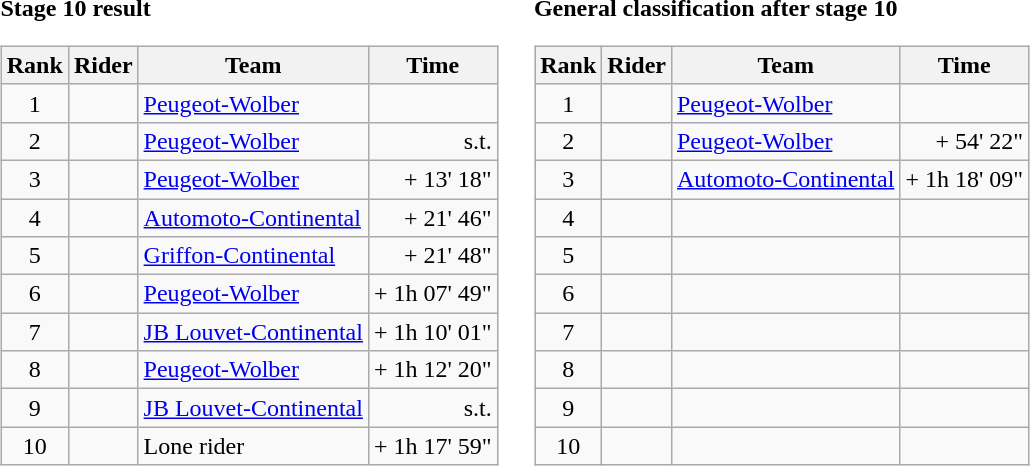<table>
<tr>
<td><strong>Stage 10 result</strong><br><table class="wikitable">
<tr>
<th scope="col">Rank</th>
<th scope="col">Rider</th>
<th scope="col">Team</th>
<th scope="col">Time</th>
</tr>
<tr>
<td style="text-align:center;">1</td>
<td></td>
<td><a href='#'>Peugeot-Wolber</a></td>
<td style="text-align:right;"></td>
</tr>
<tr>
<td style="text-align:center;">2</td>
<td></td>
<td><a href='#'>Peugeot-Wolber</a></td>
<td style="text-align:right;">s.t.</td>
</tr>
<tr>
<td style="text-align:center;">3</td>
<td></td>
<td><a href='#'>Peugeot-Wolber</a></td>
<td style="text-align:right;">+ 13' 18"</td>
</tr>
<tr>
<td style="text-align:center;">4</td>
<td></td>
<td><a href='#'>Automoto-Continental</a></td>
<td style="text-align:right;">+ 21' 46"</td>
</tr>
<tr>
<td style="text-align:center;">5</td>
<td></td>
<td><a href='#'>Griffon-Continental</a></td>
<td style="text-align:right;">+ 21' 48"</td>
</tr>
<tr>
<td style="text-align:center;">6</td>
<td></td>
<td><a href='#'>Peugeot-Wolber</a></td>
<td style="text-align:right;">+ 1h 07' 49"</td>
</tr>
<tr>
<td style="text-align:center;">7</td>
<td></td>
<td><a href='#'>JB Louvet-Continental</a></td>
<td style="text-align:right;">+ 1h 10' 01"</td>
</tr>
<tr>
<td style="text-align:center;">8</td>
<td></td>
<td><a href='#'>Peugeot-Wolber</a></td>
<td style="text-align:right;">+ 1h 12' 20"</td>
</tr>
<tr>
<td style="text-align:center;">9</td>
<td></td>
<td><a href='#'>JB Louvet-Continental</a></td>
<td style="text-align:right;">s.t.</td>
</tr>
<tr>
<td style="text-align:center;">10</td>
<td></td>
<td>Lone rider</td>
<td style="text-align:right;">+ 1h 17' 59"</td>
</tr>
</table>
</td>
<td></td>
<td><strong>General classification after stage 10</strong><br><table class="wikitable">
<tr>
<th scope="col">Rank</th>
<th scope="col">Rider</th>
<th scope="col">Team</th>
<th scope="col">Time</th>
</tr>
<tr>
<td style="text-align:center;">1</td>
<td></td>
<td><a href='#'>Peugeot-Wolber</a></td>
<td style="text-align:right;"></td>
</tr>
<tr>
<td style="text-align:center;">2</td>
<td></td>
<td><a href='#'>Peugeot-Wolber</a></td>
<td style="text-align:right;">+ 54' 22"</td>
</tr>
<tr>
<td style="text-align:center;">3</td>
<td></td>
<td><a href='#'>Automoto-Continental</a></td>
<td style="text-align:right;">+ 1h 18' 09"</td>
</tr>
<tr>
<td style="text-align:center;">4</td>
<td></td>
<td></td>
<td></td>
</tr>
<tr>
<td style="text-align:center;">5</td>
<td></td>
<td></td>
<td></td>
</tr>
<tr>
<td style="text-align:center;">6</td>
<td></td>
<td></td>
<td></td>
</tr>
<tr>
<td style="text-align:center;">7</td>
<td></td>
<td></td>
<td></td>
</tr>
<tr>
<td style="text-align:center;">8</td>
<td></td>
<td></td>
<td></td>
</tr>
<tr>
<td style="text-align:center;">9</td>
<td></td>
<td></td>
<td></td>
</tr>
<tr>
<td style="text-align:center;">10</td>
<td></td>
<td></td>
<td></td>
</tr>
</table>
</td>
</tr>
</table>
